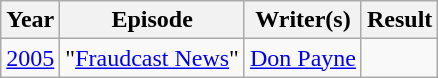<table class="wikitable">
<tr>
<th>Year</th>
<th>Episode</th>
<th>Writer(s)</th>
<th>Result</th>
</tr>
<tr>
<td><a href='#'>2005</a></td>
<td>"<a href='#'>Fraudcast News</a>"</td>
<td><a href='#'>Don Payne</a></td>
<td></td>
</tr>
</table>
